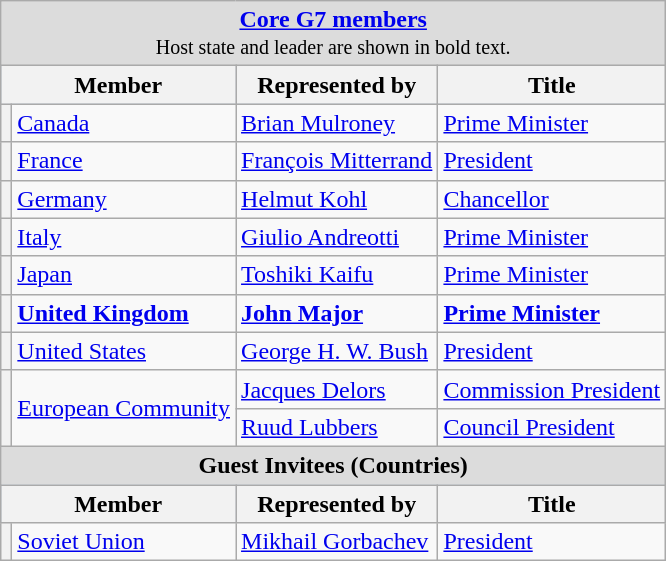<table class="wikitable">
<tr>
<td colspan="4" style="text-align: center; background:Gainsboro"><strong><a href='#'>Core G7 members</a></strong><br><small>Host state and leader are shown in bold text.</small></td>
</tr>
<tr style="background:LightSteelBlue; text-align:center;">
<th colspan=2>Member</th>
<th>Represented by</th>
<th>Title</th>
</tr>
<tr>
<th></th>
<td><a href='#'>Canada</a></td>
<td><a href='#'>Brian Mulroney</a></td>
<td><a href='#'>Prime Minister</a></td>
</tr>
<tr>
<th></th>
<td><a href='#'>France</a></td>
<td><a href='#'>François Mitterrand</a></td>
<td><a href='#'>President</a></td>
</tr>
<tr>
<th></th>
<td><a href='#'>Germany</a></td>
<td><a href='#'>Helmut Kohl</a></td>
<td><a href='#'>Chancellor</a></td>
</tr>
<tr>
<th></th>
<td><a href='#'>Italy</a></td>
<td><a href='#'>Giulio Andreotti</a></td>
<td><a href='#'>Prime Minister</a></td>
</tr>
<tr>
<th></th>
<td><a href='#'>Japan</a></td>
<td><a href='#'>Toshiki Kaifu</a></td>
<td><a href='#'>Prime Minister</a></td>
</tr>
<tr>
<th></th>
<td><strong><a href='#'>United Kingdom</a></strong></td>
<td><strong><a href='#'>John Major</a></strong></td>
<td><strong><a href='#'>Prime Minister</a></strong></td>
</tr>
<tr>
<th></th>
<td><a href='#'>United States</a></td>
<td><a href='#'>George H. W. Bush</a></td>
<td><a href='#'>President</a></td>
</tr>
<tr>
<th rowspan="2"></th>
<td rowspan="2"><a href='#'>European Community</a></td>
<td><a href='#'>Jacques Delors</a></td>
<td><a href='#'>Commission President</a></td>
</tr>
<tr>
<td><a href='#'>Ruud Lubbers</a></td>
<td><a href='#'>Council President</a></td>
</tr>
<tr>
<td colspan="4" style="text-align: center; background:Gainsboro"><strong>Guest Invitees (Countries)</strong><br></td>
</tr>
<tr style="background:LightSteelBlue; text-align:center;">
<th colspan=2>Member</th>
<th>Represented by</th>
<th>Title</th>
</tr>
<tr>
<th></th>
<td><a href='#'>Soviet Union</a></td>
<td><a href='#'>Mikhail Gorbachev</a></td>
<td><a href='#'>President</a></td>
</tr>
</table>
